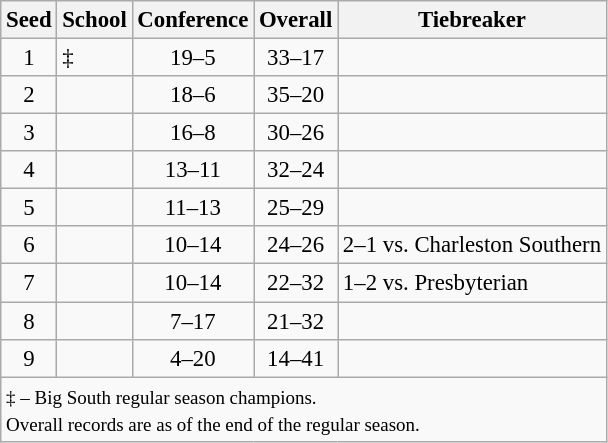<table class="wikitable" style="white-space:nowrap; font-size:95%;text-align:center">
<tr>
<th>Seed</th>
<th>School</th>
<th>Conference</th>
<th>Overall</th>
<th>Tiebreaker</th>
</tr>
<tr>
<td>1</td>
<td align=left>‡</td>
<td>19–5</td>
<td>33–17</td>
<td align=left></td>
</tr>
<tr>
<td>2</td>
<td align=left></td>
<td>18–6</td>
<td>35–20</td>
<td align=left></td>
</tr>
<tr>
<td>3</td>
<td align=left></td>
<td>16–8</td>
<td>30–26</td>
<td align=left></td>
</tr>
<tr>
<td>4</td>
<td align=left></td>
<td>13–11</td>
<td>32–24</td>
<td align=left></td>
</tr>
<tr>
<td>5</td>
<td align=left></td>
<td>11–13</td>
<td>25–29</td>
<td align=left></td>
</tr>
<tr>
<td>6</td>
<td align=left></td>
<td>10–14</td>
<td>24–26</td>
<td align=left>2–1 vs. Charleston Southern</td>
</tr>
<tr>
<td>7</td>
<td align=left></td>
<td>10–14</td>
<td>22–32</td>
<td align=left>1–2 vs. Presbyterian</td>
</tr>
<tr>
<td>8</td>
<td align=left></td>
<td>7–17</td>
<td>21–32</td>
<td align=left></td>
</tr>
<tr>
<td>9</td>
<td align=left></td>
<td>4–20</td>
<td>14–41</td>
<td align=left></td>
</tr>
<tr>
<td colspan=5 align=left><small>‡ – Big South regular season champions.<br>Overall records are as of the end of the regular season.</small></td>
</tr>
</table>
